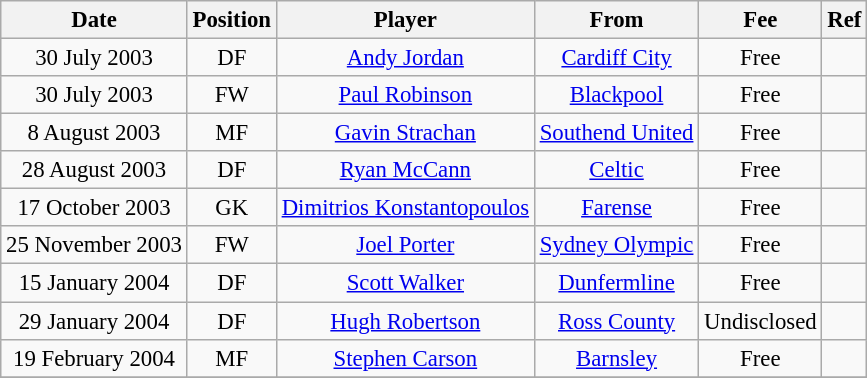<table class="wikitable" style="font-size: 95%; text-align: center;">
<tr>
<th>Date</th>
<th>Position</th>
<th>Player</th>
<th>From</th>
<th>Fee</th>
<th>Ref</th>
</tr>
<tr>
<td>30 July 2003</td>
<td>DF</td>
<td><a href='#'>Andy Jordan</a></td>
<td><a href='#'>Cardiff City</a></td>
<td>Free</td>
<td></td>
</tr>
<tr>
<td>30 July 2003</td>
<td>FW</td>
<td><a href='#'>Paul Robinson</a></td>
<td><a href='#'>Blackpool</a></td>
<td>Free</td>
<td></td>
</tr>
<tr>
<td>8 August 2003</td>
<td>MF</td>
<td><a href='#'>Gavin Strachan</a></td>
<td><a href='#'>Southend United</a></td>
<td>Free</td>
<td></td>
</tr>
<tr>
<td>28 August 2003</td>
<td>DF</td>
<td><a href='#'>Ryan McCann</a></td>
<td><a href='#'>Celtic</a></td>
<td>Free</td>
<td></td>
</tr>
<tr>
<td>17 October 2003</td>
<td>GK</td>
<td><a href='#'>Dimitrios Konstantopoulos</a></td>
<td><a href='#'>Farense</a></td>
<td>Free</td>
<td></td>
</tr>
<tr>
<td>25 November 2003</td>
<td>FW</td>
<td><a href='#'>Joel Porter</a></td>
<td><a href='#'>Sydney Olympic</a></td>
<td>Free</td>
<td></td>
</tr>
<tr>
<td>15 January 2004</td>
<td>DF</td>
<td><a href='#'>Scott Walker</a></td>
<td><a href='#'>Dunfermline</a></td>
<td>Free</td>
<td></td>
</tr>
<tr>
<td>29 January 2004</td>
<td>DF</td>
<td><a href='#'>Hugh Robertson</a></td>
<td><a href='#'>Ross County</a></td>
<td>Undisclosed</td>
<td></td>
</tr>
<tr>
<td>19 February 2004</td>
<td>MF</td>
<td><a href='#'>Stephen Carson</a></td>
<td><a href='#'>Barnsley</a></td>
<td>Free</td>
<td></td>
</tr>
<tr>
</tr>
</table>
